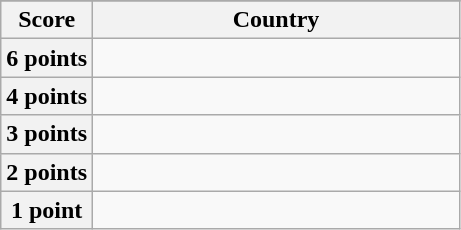<table class="wikitable">
<tr>
</tr>
<tr>
<th scope="col" width=20%>Score</th>
<th scope="col">Country</th>
</tr>
<tr>
<th scope="row">6 points</th>
<td></td>
</tr>
<tr>
<th scope="row">4 points</th>
<td></td>
</tr>
<tr>
<th scope="row">3 points</th>
<td></td>
</tr>
<tr>
<th scope="row">2 points</th>
<td></td>
</tr>
<tr>
<th scope="row">1 point</th>
<td></td>
</tr>
</table>
